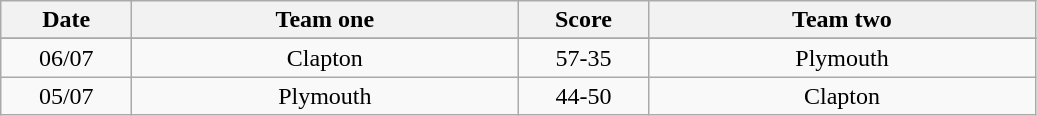<table class="wikitable" style="text-align: center">
<tr>
<th width=80>Date</th>
<th width=250>Team one</th>
<th width=80>Score</th>
<th width=250>Team two</th>
</tr>
<tr>
</tr>
<tr>
<td>06/07</td>
<td>Clapton</td>
<td>57-35</td>
<td>Plymouth</td>
</tr>
<tr>
<td>05/07</td>
<td>Plymouth</td>
<td>44-50</td>
<td>Clapton</td>
</tr>
</table>
